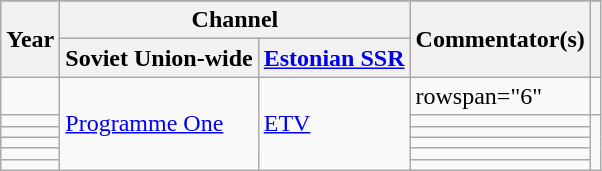<table class="wikitable plainrowheaders">
<tr>
</tr>
<tr>
<th rowspan="2">Year</th>
<th colspan="2">Channel</th>
<th rowspan="2">Commentator(s)</th>
<th rowspan="2"></th>
</tr>
<tr>
<th>Soviet Union-wide</th>
<th><a href='#'>Estonian SSR</a></th>
</tr>
<tr>
<td></td>
<td rowspan="6"><a href='#'>Programme One</a></td>
<td rowspan="6"><a href='#'>ETV</a></td>
<td>rowspan="6" </td>
<td></td>
</tr>
<tr>
<td></td>
<td></td>
</tr>
<tr>
<td></td>
<td></td>
</tr>
<tr>
<td></td>
<td></td>
</tr>
<tr>
<td></td>
<td></td>
</tr>
<tr>
<td></td>
<td></td>
</tr>
</table>
